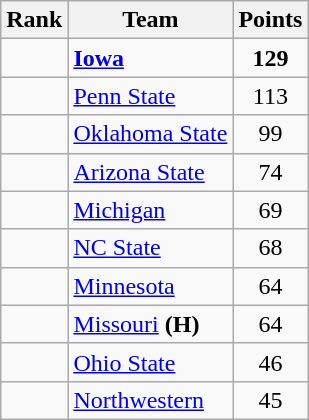<table class="wikitable sortable" style="text-align:center">
<tr>
<th>Rank</th>
<th>Team</th>
<th>Points</th>
</tr>
<tr>
<td></td>
<td align="left"><strong><a href='#'>Iowa</a></strong></td>
<td><strong>129</strong></td>
</tr>
<tr>
<td></td>
<td align="left"><a href='#'>Penn State</a></td>
<td>113</td>
</tr>
<tr>
<td></td>
<td align="left"><a href='#'>Oklahoma State</a></td>
<td>99</td>
</tr>
<tr>
<td></td>
<td align="left"><a href='#'>Arizona State</a></td>
<td>74</td>
</tr>
<tr>
<td></td>
<td align="left"><a href='#'>Michigan</a></td>
<td>69</td>
</tr>
<tr>
<td></td>
<td align="left"><a href='#'>NC State</a></td>
<td>68</td>
</tr>
<tr>
<td></td>
<td align="left"><a href='#'>Minnesota</a></td>
<td>64</td>
</tr>
<tr>
<td></td>
<td align="left"><a href='#'>Missouri</a> <strong>(H)</strong></td>
<td>64</td>
</tr>
<tr>
<td></td>
<td align="left"><a href='#'>Ohio State</a></td>
<td>46</td>
</tr>
<tr>
<td></td>
<td align="left"><a href='#'>Northwestern</a></td>
<td>45</td>
</tr>
</table>
